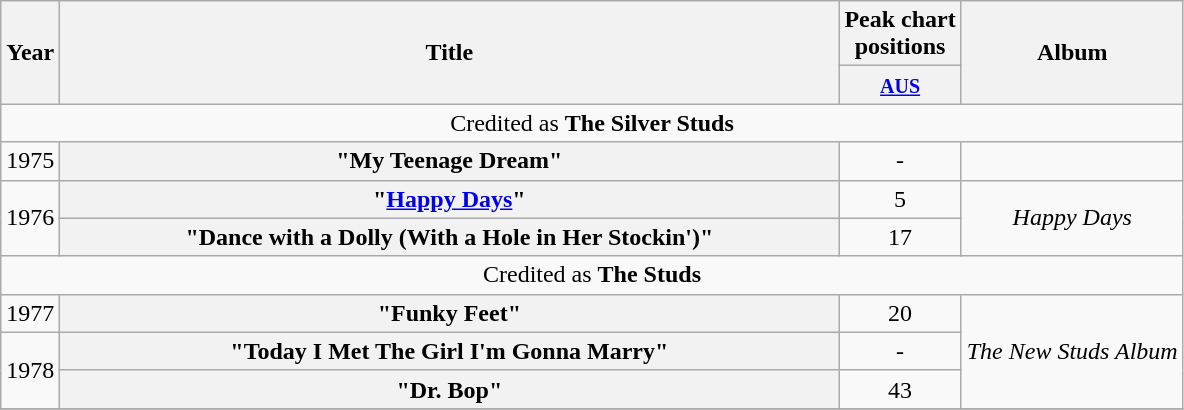<table class="wikitable plainrowheaders" style="text-align:center;" border="1">
<tr>
<th scope="col" rowspan="2">Year</th>
<th scope="col" rowspan="2" style="width:32em;">Title</th>
<th scope="col" colspan="1">Peak chart<br>positions</th>
<th scope="col" rowspan="2">Album</th>
</tr>
<tr>
<th scope="col" style="text-align:center;"><small><a href='#'>AUS</a></small><br></th>
</tr>
<tr>
<td colspan=4>Credited as <strong>The Silver Studs</strong></td>
</tr>
<tr>
<td>1975</td>
<th scope="row">"My Teenage Dream"</th>
<td>-</td>
<td></td>
</tr>
<tr>
<td rowspan="2">1976</td>
<th scope="row">"<a href='#'>Happy Days</a>"</th>
<td>5</td>
<td rowspan="2"><em>Happy Days</em></td>
</tr>
<tr>
<th scope="row">"Dance with a Dolly (With a Hole in Her Stockin')"</th>
<td>17</td>
</tr>
<tr>
<td colspan=4>Credited as <strong>The Studs</strong></td>
</tr>
<tr>
<td>1977</td>
<th scope="row">"Funky Feet"</th>
<td>20</td>
<td rowspan="3"><em>The New Studs Album</em></td>
</tr>
<tr>
<td rowspan="2">1978</td>
<th scope="row">"Today I Met The Girl I'm Gonna Marry"</th>
<td>-</td>
</tr>
<tr>
<th scope="row">"Dr. Bop"</th>
<td>43</td>
</tr>
<tr>
</tr>
</table>
